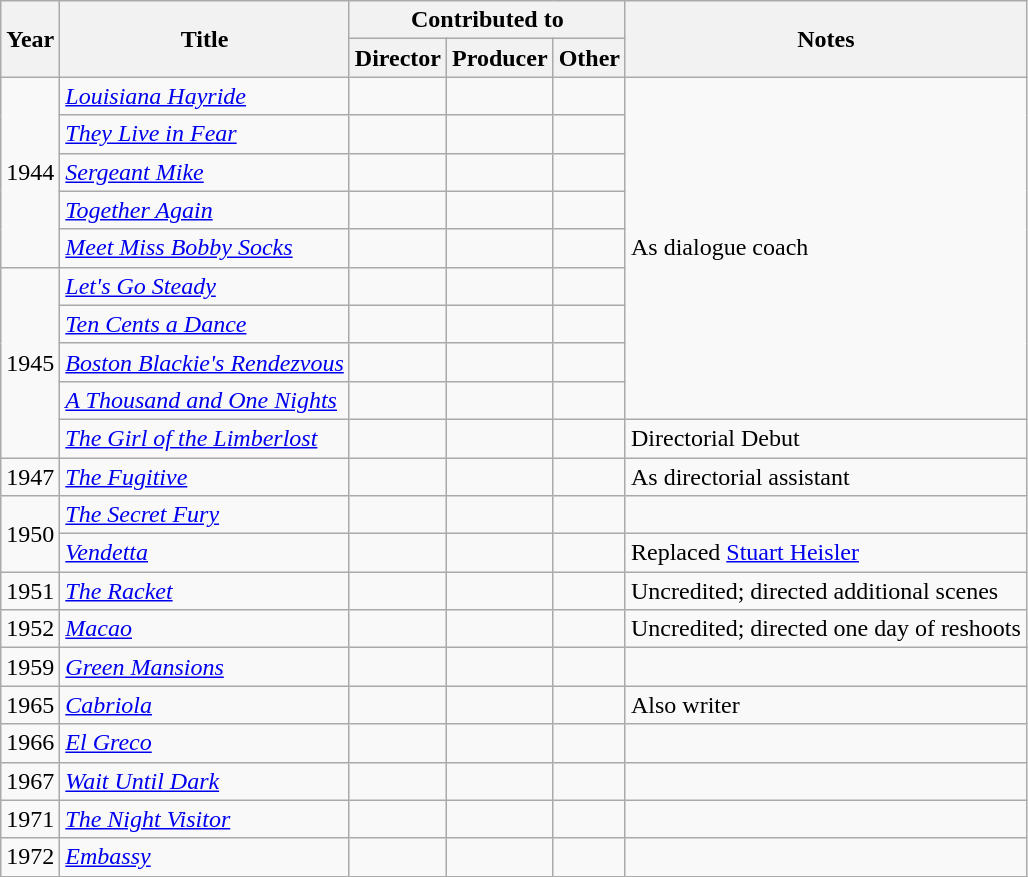<table class="wikitable sortable">
<tr>
<th rowspan="2">Year</th>
<th rowspan="2">Title</th>
<th colspan="3">Contributed to</th>
<th rowspan="2">Notes</th>
</tr>
<tr>
<th>Director</th>
<th>Producer</th>
<th>Other</th>
</tr>
<tr>
<td rowspan="5">1944</td>
<td><em><a href='#'>Louisiana Hayride</a></em></td>
<td></td>
<td></td>
<td></td>
<td rowspan="9">As dialogue coach</td>
</tr>
<tr>
<td><em><a href='#'>They Live in Fear</a></em></td>
<td></td>
<td></td>
<td></td>
</tr>
<tr>
<td><em><a href='#'>Sergeant Mike</a></em></td>
<td></td>
<td></td>
<td></td>
</tr>
<tr>
<td><em><a href='#'>Together Again</a></em></td>
<td></td>
<td></td>
<td></td>
</tr>
<tr>
<td><em><a href='#'>Meet Miss Bobby Socks</a></em></td>
<td></td>
<td></td>
<td></td>
</tr>
<tr>
<td rowspan="5">1945</td>
<td><em><a href='#'>Let's Go Steady</a></em></td>
<td></td>
<td></td>
<td></td>
</tr>
<tr>
<td><em><a href='#'>Ten Cents a Dance</a></em></td>
<td></td>
<td></td>
<td></td>
</tr>
<tr>
<td><em><a href='#'>Boston Blackie's Rendezvous</a></em></td>
<td></td>
<td></td>
<td></td>
</tr>
<tr>
<td><em><a href='#'>A Thousand and One Nights</a></em></td>
<td></td>
<td></td>
<td></td>
</tr>
<tr>
<td><em><a href='#'>The Girl of the Limberlost</a></em></td>
<td></td>
<td></td>
<td></td>
<td>Directorial Debut</td>
</tr>
<tr>
<td>1947</td>
<td><em><a href='#'>The Fugitive</a></em></td>
<td></td>
<td></td>
<td></td>
<td>As directorial assistant</td>
</tr>
<tr>
<td rowspan="2">1950</td>
<td><em><a href='#'>The Secret Fury</a></em></td>
<td></td>
<td></td>
<td></td>
<td></td>
</tr>
<tr>
<td><em><a href='#'>Vendetta</a></em></td>
<td></td>
<td></td>
<td></td>
<td>Replaced <a href='#'>Stuart Heisler</a></td>
</tr>
<tr>
<td>1951</td>
<td><em><a href='#'>The Racket</a></em></td>
<td></td>
<td></td>
<td></td>
<td>Uncredited; directed additional scenes</td>
</tr>
<tr>
<td>1952</td>
<td><em><a href='#'>Macao</a></em></td>
<td></td>
<td></td>
<td></td>
<td>Uncredited; directed one day of reshoots</td>
</tr>
<tr>
<td>1959</td>
<td><em><a href='#'>Green Mansions</a></em></td>
<td></td>
<td></td>
<td></td>
<td></td>
</tr>
<tr>
<td>1965</td>
<td><em><a href='#'>Cabriola</a></em></td>
<td></td>
<td></td>
<td></td>
<td>Also writer</td>
</tr>
<tr>
<td>1966</td>
<td><em><a href='#'>El Greco</a></em></td>
<td></td>
<td></td>
<td></td>
<td></td>
</tr>
<tr>
<td>1967</td>
<td><em><a href='#'>Wait Until Dark</a></em></td>
<td></td>
<td></td>
<td></td>
<td></td>
</tr>
<tr>
<td>1971</td>
<td><em><a href='#'>The Night Visitor</a></em></td>
<td></td>
<td></td>
<td></td>
<td></td>
</tr>
<tr>
<td>1972</td>
<td><a href='#'><em>Embassy</em></a></td>
<td></td>
<td></td>
<td></td>
<td></td>
</tr>
</table>
